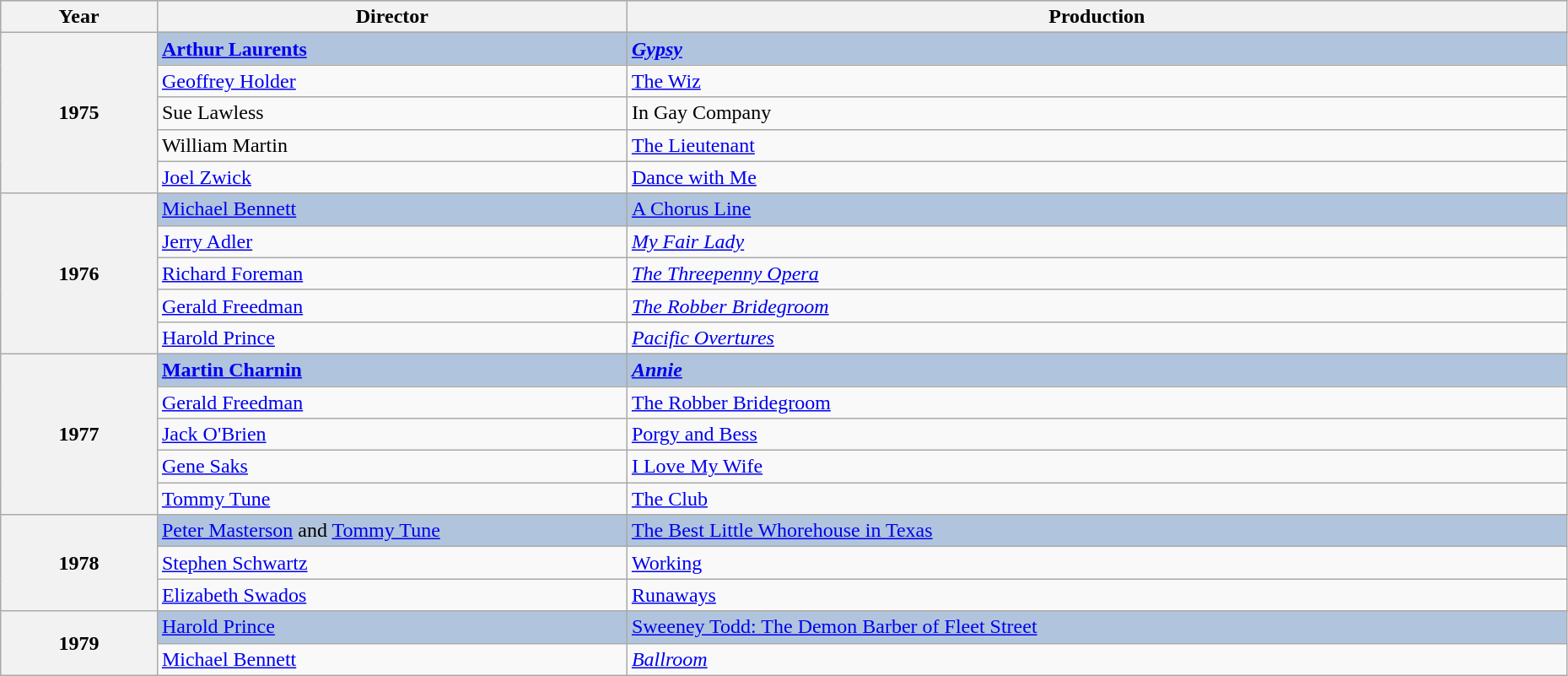<table class="wikitable" style="width:98%;">
<tr style="background:#bebebe;">
<th style="width:10%;">Year</th>
<th style="width:30%;">Director</th>
<th style="width:60%;">Production</th>
</tr>
<tr>
<th rowspan="6" align="center">1975</th>
</tr>
<tr style="background:#B0C4DE">
<td><strong><a href='#'>Arthur Laurents</a></strong></td>
<td><strong><em><a href='#'>Gypsy</a><em> <strong></td>
</tr>
<tr>
<td><a href='#'>Geoffrey Holder</a></td>
<td></em><a href='#'>The Wiz</a><em></td>
</tr>
<tr>
<td>Sue Lawless</td>
<td></em>In Gay Company<em></td>
</tr>
<tr>
<td>William Martin</td>
<td></em><a href='#'>The Lieutenant</a><em></td>
</tr>
<tr>
<td><a href='#'>Joel Zwick</a></td>
<td></em><a href='#'>Dance with Me</a><em></td>
</tr>
<tr>
<th rowspan="6" align="center">1976</th>
</tr>
<tr style="background:#B0C4DE">
<td></strong><a href='#'>Michael Bennett</a><strong></td>
<td></em></strong><a href='#'>A Chorus Line</a></em> </strong></td>
</tr>
<tr>
<td><a href='#'>Jerry Adler</a></td>
<td><em><a href='#'>My Fair Lady</a></em></td>
</tr>
<tr>
<td><a href='#'>Richard Foreman</a></td>
<td><em><a href='#'>The Threepenny Opera</a></em></td>
</tr>
<tr>
<td><a href='#'>Gerald Freedman</a></td>
<td><em><a href='#'>The Robber Bridegroom</a></em></td>
</tr>
<tr>
<td><a href='#'>Harold Prince</a></td>
<td><em><a href='#'>Pacific Overtures</a></em></td>
</tr>
<tr>
<th rowspan="6" align="center">1977</th>
</tr>
<tr style="background:#B0C4DE">
<td><strong><a href='#'>Martin Charnin</a></strong></td>
<td><strong><em><a href='#'>Annie</a><em> <strong></td>
</tr>
<tr>
<td><a href='#'>Gerald Freedman</a></td>
<td></em><a href='#'>The Robber Bridegroom</a><em></td>
</tr>
<tr>
<td><a href='#'>Jack O'Brien</a></td>
<td></em><a href='#'>Porgy and Bess</a><em></td>
</tr>
<tr>
<td><a href='#'>Gene Saks</a></td>
<td></em><a href='#'>I Love My Wife</a><em></td>
</tr>
<tr>
<td><a href='#'>Tommy Tune</a></td>
<td></em><a href='#'>The Club</a><em></td>
</tr>
<tr>
<th rowspan="4" align="center">1978</th>
</tr>
<tr style="background:#B0C4DE">
<td></strong><a href='#'>Peter Masterson</a> and <a href='#'>Tommy Tune</a><strong></td>
<td></em></strong><a href='#'>The Best Little Whorehouse in Texas</a><strong><em></td>
</tr>
<tr>
<td><a href='#'>Stephen Schwartz</a></td>
<td></em><a href='#'>Working</a><em></td>
</tr>
<tr>
<td><a href='#'>Elizabeth Swados</a></td>
<td></em><a href='#'>Runaways</a><em></td>
</tr>
<tr>
<th rowspan="3" align="center">1979</th>
</tr>
<tr style="background:#B0C4DE">
<td></strong><a href='#'>Harold Prince</a><strong></td>
<td></em></strong><a href='#'>Sweeney Todd: The Demon Barber of Fleet Street</a></em> </strong></td>
</tr>
<tr>
<td><a href='#'>Michael Bennett</a></td>
<td><em><a href='#'>Ballroom</a></em></td>
</tr>
</table>
